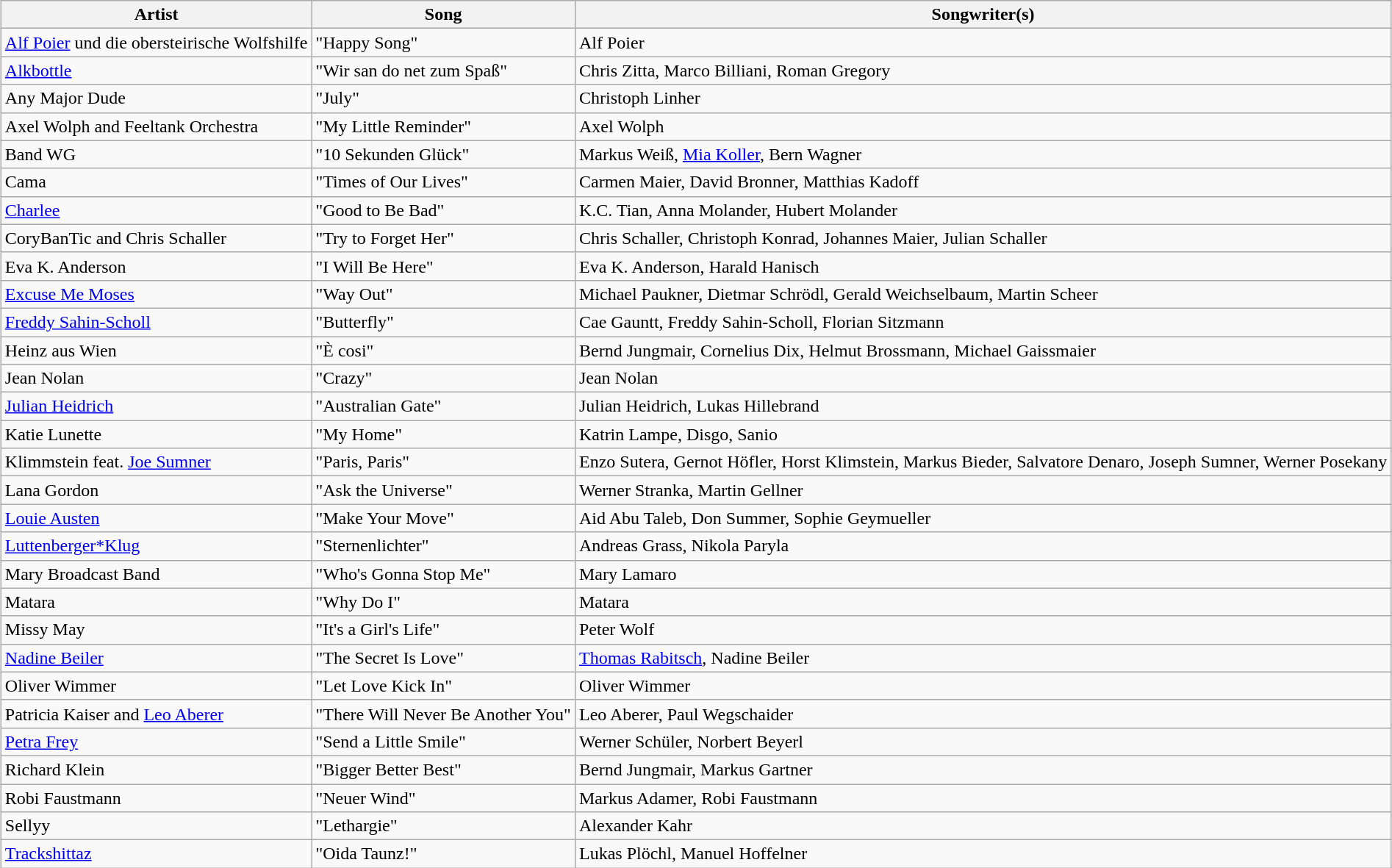<table class="sortable wikitable" style="margin: 1em auto 1em auto;">
<tr>
<th>Artist</th>
<th>Song</th>
<th>Songwriter(s)</th>
</tr>
<tr>
<td><a href='#'>Alf Poier</a> und die obersteirische Wolfshilfe</td>
<td>"Happy Song"</td>
<td>Alf Poier</td>
</tr>
<tr>
<td align="left"><a href='#'>Alkbottle</a></td>
<td align="left">"Wir san do net zum Spaß"</td>
<td>Chris Zitta, Marco Billiani, Roman Gregory</td>
</tr>
<tr>
<td align="left">Any Major Dude</td>
<td align="left">"July"</td>
<td>Christoph Linher</td>
</tr>
<tr>
<td align="left">Axel Wolph and Feeltank Orchestra</td>
<td align="left">"My Little Reminder"</td>
<td>Axel Wolph</td>
</tr>
<tr>
<td>Band WG</td>
<td>"10 Sekunden Glück"</td>
<td>Markus Weiß, <a href='#'>Mia Koller</a>, Bern Wagner</td>
</tr>
<tr>
<td align="left">Cama</td>
<td align="left">"Times of Our Lives"</td>
<td>Carmen Maier, David Bronner, Matthias Kadoff</td>
</tr>
<tr>
<td align="left"><a href='#'>Charlee</a></td>
<td align="left">"Good to Be Bad"</td>
<td>K.C. Tian, Anna Molander, Hubert Molander</td>
</tr>
<tr>
<td>CoryBanTic and Chris Schaller</td>
<td>"Try to Forget Her"</td>
<td>Chris Schaller, Christoph Konrad, Johannes Maier, Julian Schaller</td>
</tr>
<tr>
<td align="left">Eva K. Anderson</td>
<td align="left">"I Will Be Here"</td>
<td>Eva K. Anderson, Harald Hanisch</td>
</tr>
<tr>
<td align="left"><a href='#'>Excuse Me Moses</a></td>
<td align="left">"Way Out"</td>
<td>Michael Paukner, Dietmar Schrödl, Gerald Weichselbaum, Martin Scheer</td>
</tr>
<tr>
<td><a href='#'>Freddy Sahin-Scholl</a></td>
<td>"Butterfly"</td>
<td>Cae Gauntt, Freddy Sahin-Scholl, Florian Sitzmann</td>
</tr>
<tr>
<td align="left">Heinz aus Wien</td>
<td align="left">"È cosi"</td>
<td>Bernd Jungmair, Cornelius Dix, Helmut Brossmann, Michael Gaissmaier</td>
</tr>
<tr>
<td>Jean Nolan</td>
<td>"Crazy"</td>
<td>Jean Nolan</td>
</tr>
<tr>
<td align="left"><a href='#'>Julian Heidrich</a></td>
<td align="left">"Australian Gate"</td>
<td>Julian Heidrich, Lukas Hillebrand</td>
</tr>
<tr>
<td align="left">Katie Lunette</td>
<td align="left">"My Home"</td>
<td>Katrin Lampe, Disgo, Sanio</td>
</tr>
<tr>
<td>Klimmstein feat. <a href='#'>Joe Sumner</a></td>
<td>"Paris, Paris"</td>
<td>Enzo Sutera, Gernot Höfler, Horst Klimstein, Markus Bieder, Salvatore Denaro, Joseph Sumner, Werner Posekany</td>
</tr>
<tr>
<td align="left">Lana Gordon</td>
<td align="left">"Ask the Universe"</td>
<td>Werner Stranka, Martin Gellner</td>
</tr>
<tr>
<td align="left"><a href='#'>Louie Austen</a></td>
<td align="left">"Make Your Move"</td>
<td>Aid Abu Taleb, Don Summer, Sophie Geymueller</td>
</tr>
<tr>
<td><a href='#'>Luttenberger*Klug</a></td>
<td>"Sternenlichter"</td>
<td>Andreas Grass, Nikola Paryla</td>
</tr>
<tr>
<td align="left">Mary Broadcast Band</td>
<td align="left">"Who's Gonna Stop Me"</td>
<td>Mary Lamaro</td>
</tr>
<tr>
<td align="left">Matara</td>
<td align="left">"Why Do I"</td>
<td>Matara</td>
</tr>
<tr>
<td>Missy May</td>
<td>"It's a Girl's Life"</td>
<td>Peter Wolf</td>
</tr>
<tr>
<td align="left"><a href='#'>Nadine Beiler</a></td>
<td align="left">"The Secret Is Love"</td>
<td><a href='#'>Thomas Rabitsch</a>, Nadine Beiler</td>
</tr>
<tr>
<td align="left">Oliver Wimmer</td>
<td align="left">"Let Love Kick In"</td>
<td>Oliver Wimmer</td>
</tr>
<tr>
<td align="left">Patricia Kaiser and <a href='#'>Leo Aberer</a></td>
<td align="left">"There Will Never Be Another You"</td>
<td>Leo Aberer, Paul Wegschaider</td>
</tr>
<tr>
<td align="left"><a href='#'>Petra Frey</a></td>
<td align="left">"Send a Little Smile"</td>
<td>Werner Schüler, Norbert Beyerl</td>
</tr>
<tr>
<td align="left">Richard Klein</td>
<td align="left">"Bigger Better Best"</td>
<td>Bernd Jungmair, Markus Gartner</td>
</tr>
<tr>
<td align="left">Robi Faustmann</td>
<td align="left">"Neuer Wind"</td>
<td>Markus Adamer, Robi Faustmann</td>
</tr>
<tr>
<td>Sellyy</td>
<td>"Lethargie"</td>
<td>Alexander Kahr</td>
</tr>
<tr>
<td><a href='#'>Trackshittaz</a></td>
<td>"Oida Taunz!"</td>
<td>Lukas Plöchl, Manuel Hoffelner</td>
</tr>
</table>
